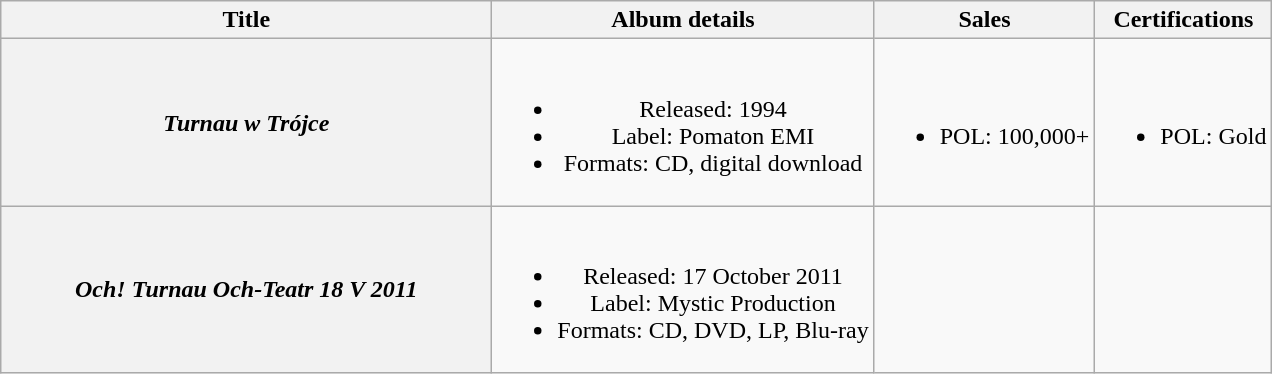<table class="wikitable plainrowheaders" style="text-align:center;">
<tr>
<th scope="col" style="width:20em;">Title</th>
<th scope="col">Album details</th>
<th scope="col">Sales</th>
<th scope="col">Certifications</th>
</tr>
<tr>
<th scope="row"><em>Turnau w Trójce</em></th>
<td><br><ul><li>Released: 1994</li><li>Label: Pomaton EMI</li><li>Formats: CD, digital download</li></ul></td>
<td><br><ul><li>POL: 100,000+</li></ul></td>
<td><br><ul><li>POL: Gold</li></ul></td>
</tr>
<tr>
<th scope="row"><em>Och! Turnau Och-Teatr 18 V 2011</em></th>
<td><br><ul><li>Released: 17 October 2011</li><li>Label: Mystic Production</li><li>Formats: CD, DVD, LP, Blu-ray</li></ul></td>
<td></td>
<td></td>
</tr>
</table>
